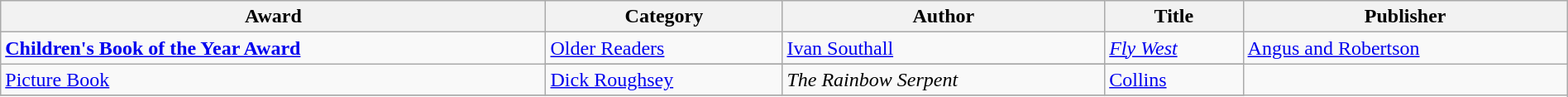<table class="wikitable" width=100%>
<tr>
<th>Award</th>
<th>Category</th>
<th>Author</th>
<th>Title</th>
<th>Publisher</th>
</tr>
<tr>
<td rowspan=2><strong><a href='#'>Children's Book of the Year Award</a></strong></td>
<td><a href='#'>Older Readers</a></td>
<td><a href='#'>Ivan Southall</a></td>
<td><em><a href='#'>Fly West</a></em></td>
<td><a href='#'>Angus and Robertson</a></td>
</tr>
<tr>
</tr>
<tr>
<td><a href='#'>Picture Book</a></td>
<td><a href='#'>Dick Roughsey</a></td>
<td><em>The Rainbow Serpent</em></td>
<td><a href='#'>Collins</a></td>
</tr>
<tr>
</tr>
</table>
